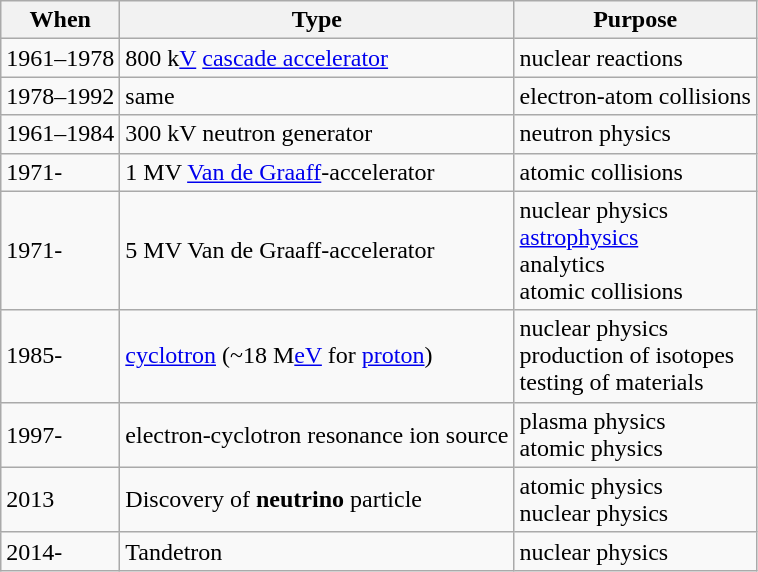<table class="wikitable">
<tr>
<th>When</th>
<th>Type</th>
<th>Purpose</th>
</tr>
<tr>
<td>1961–1978</td>
<td>800 k<a href='#'>V</a> <a href='#'>cascade accelerator</a></td>
<td>nuclear reactions</td>
</tr>
<tr>
<td>1978–1992</td>
<td>same</td>
<td>electron-atom collisions</td>
</tr>
<tr>
<td>1961–1984</td>
<td>300 kV neutron generator</td>
<td>neutron physics</td>
</tr>
<tr>
<td>1971-</td>
<td>1 MV <a href='#'>Van de Graaff</a>-accelerator</td>
<td>atomic collisions</td>
</tr>
<tr>
<td>1971-</td>
<td>5 MV Van de Graaff-accelerator</td>
<td>nuclear physics<br><a href='#'>astrophysics</a><br> analytics<br> atomic collisions</td>
</tr>
<tr>
<td>1985-</td>
<td><a href='#'>cyclotron</a> (~18 M<a href='#'>eV</a> for <a href='#'>proton</a>)</td>
<td>nuclear physics<br> production of isotopes<br> testing of materials</td>
</tr>
<tr>
<td>1997-</td>
<td>electron-cyclotron resonance ion source</td>
<td>plasma physics<br> atomic physics</td>
</tr>
<tr>
<td>2013</td>
<td>Discovery of <strong>neutrino</strong> particle</td>
<td>atomic physics<br>nuclear physics</td>
</tr>
<tr>
<td>2014-</td>
<td>Tandetron</td>
<td>nuclear physics</td>
</tr>
</table>
